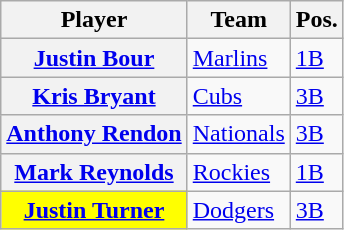<table class="wikitable plainrowheaders">
<tr>
<th scope="col">Player</th>
<th scope="col">Team</th>
<th scope="col">Pos.</th>
</tr>
<tr>
<th scope="row"><a href='#'>Justin Bour</a></th>
<td><a href='#'>Marlins</a></td>
<td><a href='#'>1B</a></td>
</tr>
<tr>
<th scope="row"><a href='#'>Kris Bryant</a></th>
<td><a href='#'>Cubs</a></td>
<td><a href='#'>3B</a></td>
</tr>
<tr>
<th scope="row"><a href='#'>Anthony Rendon</a></th>
<td><a href='#'>Nationals</a></td>
<td><a href='#'>3B</a></td>
</tr>
<tr>
<th scope="row"><a href='#'>Mark Reynolds</a></th>
<td><a href='#'>Rockies</a></td>
<td><a href='#'>1B</a></td>
</tr>
<tr>
<th scope="row" style="background:yellow;"><a href='#'>Justin Turner</a></th>
<td><a href='#'>Dodgers</a></td>
<td><a href='#'>3B</a></td>
</tr>
</table>
